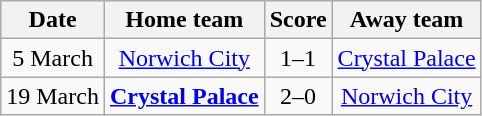<table class="wikitable" style="text-align: center">
<tr>
<th>Date</th>
<th>Home team</th>
<th>Score</th>
<th>Away team</th>
</tr>
<tr>
<td>5 March</td>
<td><a href='#'>Norwich City</a></td>
<td>1–1</td>
<td><a href='#'>Crystal Palace</a></td>
</tr>
<tr>
<td>19 March</td>
<td><strong><a href='#'>Crystal Palace</a></strong></td>
<td>2–0</td>
<td><a href='#'>Norwich City</a></td>
</tr>
</table>
